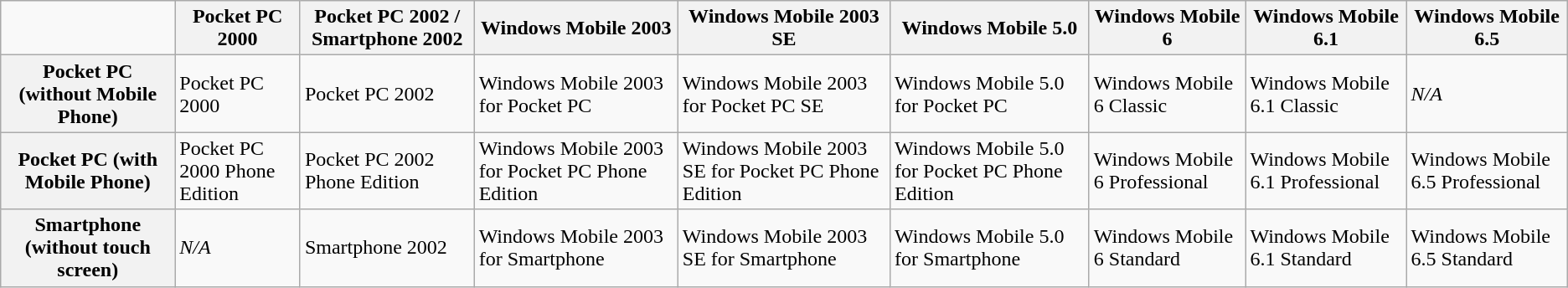<table class="wikitable">
<tr>
<td></td>
<th>Pocket PC 2000</th>
<th>Pocket PC 2002 / Smartphone 2002</th>
<th>Windows Mobile 2003</th>
<th>Windows Mobile 2003 SE</th>
<th>Windows Mobile 5.0</th>
<th>Windows Mobile 6</th>
<th>Windows Mobile 6.1</th>
<th>Windows Mobile 6.5</th>
</tr>
<tr>
<th>Pocket PC (without Mobile Phone)</th>
<td>Pocket PC 2000</td>
<td>Pocket PC 2002</td>
<td>Windows Mobile 2003 for Pocket PC</td>
<td>Windows Mobile 2003 for Pocket PC SE</td>
<td>Windows Mobile 5.0 for Pocket PC</td>
<td>Windows Mobile 6 Classic</td>
<td>Windows Mobile 6.1 Classic</td>
<td><em>N/A</em></td>
</tr>
<tr>
<th>Pocket PC (with Mobile Phone)</th>
<td>Pocket PC 2000 Phone Edition</td>
<td>Pocket PC 2002 Phone Edition</td>
<td>Windows Mobile 2003 for Pocket PC Phone Edition</td>
<td>Windows Mobile 2003 SE for Pocket PC Phone Edition</td>
<td>Windows Mobile 5.0 for Pocket PC Phone Edition</td>
<td>Windows Mobile 6 Professional</td>
<td>Windows Mobile 6.1 Professional</td>
<td>Windows Mobile 6.5 Professional</td>
</tr>
<tr>
<th>Smartphone (without touch screen)</th>
<td><em>N/A</em></td>
<td>Smartphone 2002</td>
<td>Windows Mobile 2003 for Smartphone</td>
<td>Windows Mobile 2003 SE for Smartphone</td>
<td>Windows Mobile 5.0 for Smartphone</td>
<td>Windows Mobile 6 Standard</td>
<td>Windows Mobile 6.1 Standard</td>
<td>Windows Mobile 6.5 Standard</td>
</tr>
</table>
